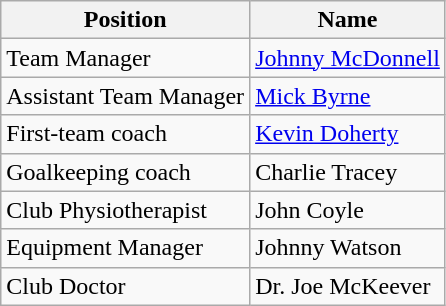<table class="wikitable">
<tr>
<th>Position</th>
<th>Name</th>
</tr>
<tr>
<td>Team Manager</td>
<td><a href='#'>Johnny McDonnell</a></td>
</tr>
<tr>
<td>Assistant Team Manager</td>
<td><a href='#'>Mick Byrne</a></td>
</tr>
<tr>
<td>First-team coach</td>
<td><a href='#'>Kevin Doherty</a></td>
</tr>
<tr>
<td>Goalkeeping coach</td>
<td>Charlie Tracey</td>
</tr>
<tr>
<td>Club Physiotherapist</td>
<td>John Coyle</td>
</tr>
<tr>
<td>Equipment Manager</td>
<td>Johnny Watson</td>
</tr>
<tr>
<td>Club Doctor</td>
<td>Dr. Joe McKeever</td>
</tr>
</table>
